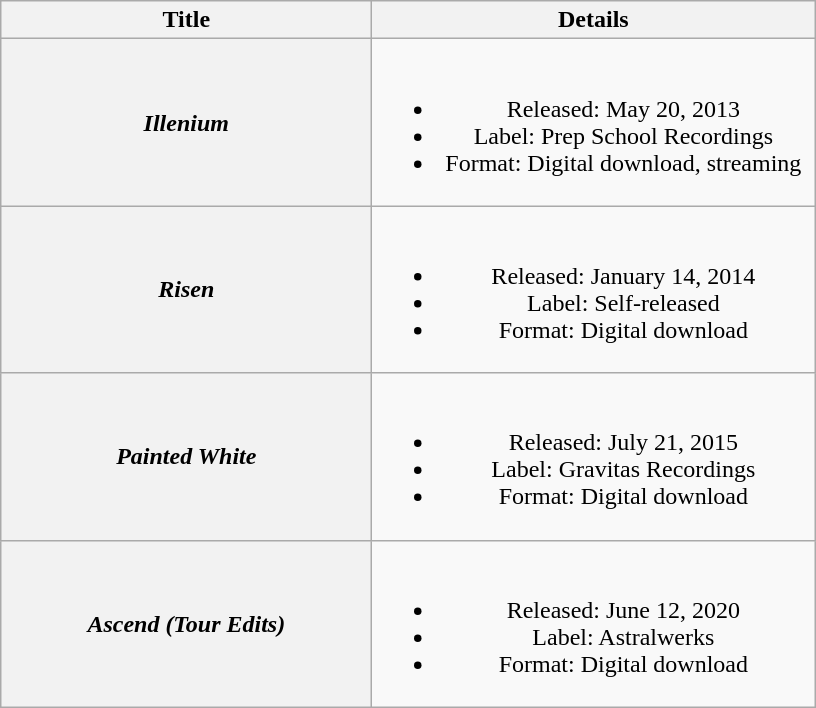<table class="wikitable plainrowheaders" style="text-align:center;">
<tr>
<th scope="col" style="width:15em;">Title</th>
<th scope="col" style="width:18em;">Details</th>
</tr>
<tr>
<th scope="row"><em>Illenium</em></th>
<td><br><ul><li>Released: May 20, 2013</li><li>Label: Prep School Recordings</li><li>Format: Digital download, streaming</li></ul></td>
</tr>
<tr>
<th scope="row"><em>Risen</em></th>
<td><br><ul><li>Released: January 14, 2014</li><li>Label: Self-released</li><li>Format: Digital download</li></ul></td>
</tr>
<tr>
<th scope="row"><em>Painted White</em> <br></th>
<td><br><ul><li>Released: July 21, 2015</li><li>Label: Gravitas Recordings</li><li>Format: Digital download</li></ul></td>
</tr>
<tr>
<th scope="row"><em>Ascend (Tour Edits)</em></th>
<td><br><ul><li>Released: June 12, 2020</li><li>Label: Astralwerks</li><li>Format: Digital download</li></ul></td>
</tr>
</table>
